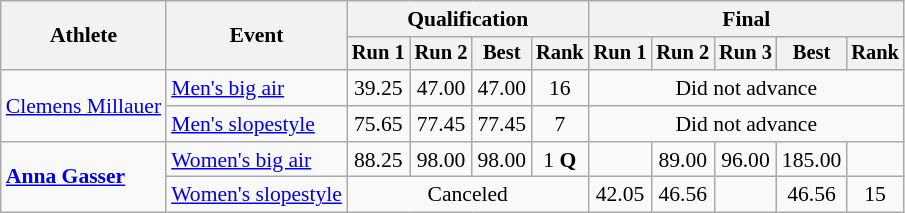<table class="wikitable" style="font-size:90%">
<tr>
<th rowspan="2">Athlete</th>
<th rowspan="2">Event</th>
<th colspan="4">Qualification</th>
<th colspan="5">Final</th>
</tr>
<tr style="font-size:95%">
<th>Run 1</th>
<th>Run 2</th>
<th>Best</th>
<th>Rank</th>
<th>Run 1</th>
<th>Run 2</th>
<th>Run 3</th>
<th>Best</th>
<th>Rank</th>
</tr>
<tr align=center>
<td align=left rowspan=2><a href='#'>Clemens Millauer</a></td>
<td align=left><a href='#'>Men's big air</a></td>
<td>39.25</td>
<td>47.00</td>
<td>47.00</td>
<td>16</td>
<td colspan=5>Did not advance</td>
</tr>
<tr align=center>
<td align=left><a href='#'>Men's slopestyle</a></td>
<td>75.65</td>
<td>77.45</td>
<td>77.45</td>
<td>7</td>
<td colspan=5>Did not advance</td>
</tr>
<tr align=center>
<td align=left rowspan=2><strong><a href='#'>Anna Gasser</a></strong></td>
<td align=left><a href='#'>Women's big air</a></td>
<td>88.25</td>
<td>98.00</td>
<td>98.00</td>
<td>1 <strong>Q</strong></td>
<td></td>
<td>89.00</td>
<td>96.00</td>
<td>185.00</td>
<td></td>
</tr>
<tr align=center>
<td align=left><a href='#'>Women's slopestyle</a></td>
<td colspan=4>Canceled</td>
<td>42.05</td>
<td>46.56</td>
<td></td>
<td>46.56</td>
<td>15</td>
</tr>
</table>
